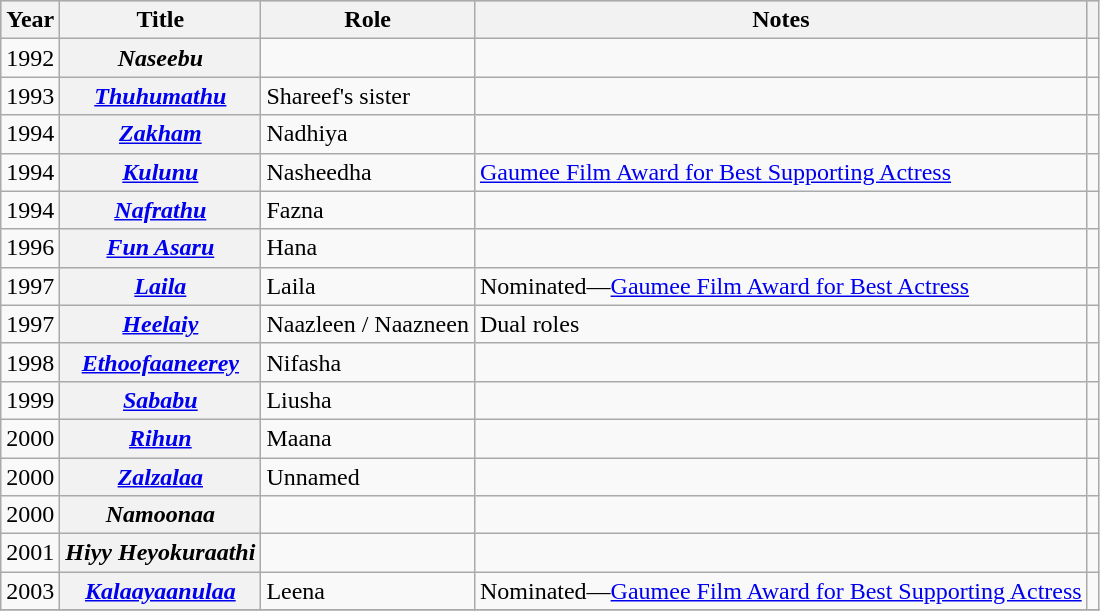<table class="wikitable sortable plainrowheaders">
<tr style="background:#ccc; text-align:center;">
<th scope="col">Year</th>
<th scope="col">Title</th>
<th scope="col">Role</th>
<th scope="col">Notes</th>
<th scope="col" class="unsortable"></th>
</tr>
<tr>
<td>1992</td>
<th scope="row"><em>Naseebu</em></th>
<td></td>
<td></td>
<td></td>
</tr>
<tr>
<td>1993</td>
<th scope="row"><em><a href='#'>Thuhumathu</a></em></th>
<td>Shareef's sister</td>
<td></td>
<td style="text-align: center;"></td>
</tr>
<tr>
<td>1994</td>
<th scope="row"><em><a href='#'>Zakham</a></em></th>
<td>Nadhiya</td>
<td></td>
<td style="text-align: center;"></td>
</tr>
<tr>
<td>1994</td>
<th scope="row"><em><a href='#'>Kulunu</a></em></th>
<td>Nasheedha</td>
<td><a href='#'>Gaumee Film Award for Best Supporting Actress</a></td>
<td style="text-align: center;"></td>
</tr>
<tr>
<td>1994</td>
<th scope="row"><em><a href='#'>Nafrathu</a></em></th>
<td>Fazna</td>
<td></td>
<td style="text-align: center;"></td>
</tr>
<tr>
<td>1996</td>
<th scope="row"><em><a href='#'>Fun Asaru</a></em></th>
<td>Hana</td>
<td></td>
<td style="text-align: center;"></td>
</tr>
<tr>
<td>1997</td>
<th scope="row"><em><a href='#'>Laila</a></em></th>
<td>Laila</td>
<td>Nominated—<a href='#'>Gaumee Film Award for Best Actress</a></td>
<td style="text-align: center;"></td>
</tr>
<tr>
<td>1997</td>
<th scope="row"><em><a href='#'>Heelaiy</a></em></th>
<td>Naazleen / Naazneen</td>
<td>Dual roles</td>
<td style="text-align: center;"></td>
</tr>
<tr>
<td>1998</td>
<th scope="row"><em><a href='#'>Ethoofaaneerey</a></em></th>
<td>Nifasha</td>
<td></td>
<td style="text-align: center;"></td>
</tr>
<tr>
<td>1999</td>
<th scope="row"><em><a href='#'>Sababu</a></em></th>
<td>Liusha</td>
<td></td>
<td style="text-align: center;"></td>
</tr>
<tr>
<td>2000</td>
<th scope="row"><em><a href='#'>Rihun</a></em></th>
<td>Maana</td>
<td></td>
<td style="text-align: center;"></td>
</tr>
<tr>
<td>2000</td>
<th scope="row"><em><a href='#'>Zalzalaa</a></em></th>
<td>Unnamed</td>
<td></td>
<td style="text-align: center;"></td>
</tr>
<tr>
<td>2000</td>
<th scope="row"><em>Namoonaa</em></th>
<td></td>
<td></td>
<td></td>
</tr>
<tr>
<td>2001</td>
<th scope="row"><em>Hiyy Heyokuraathi</em></th>
<td></td>
<td></td>
<td></td>
</tr>
<tr>
<td>2003</td>
<th scope="row"><em><a href='#'>Kalaayaanulaa</a></em></th>
<td>Leena</td>
<td>Nominated—<a href='#'>Gaumee Film Award for Best Supporting Actress</a></td>
<td style="text-align: center;"></td>
</tr>
<tr>
</tr>
</table>
